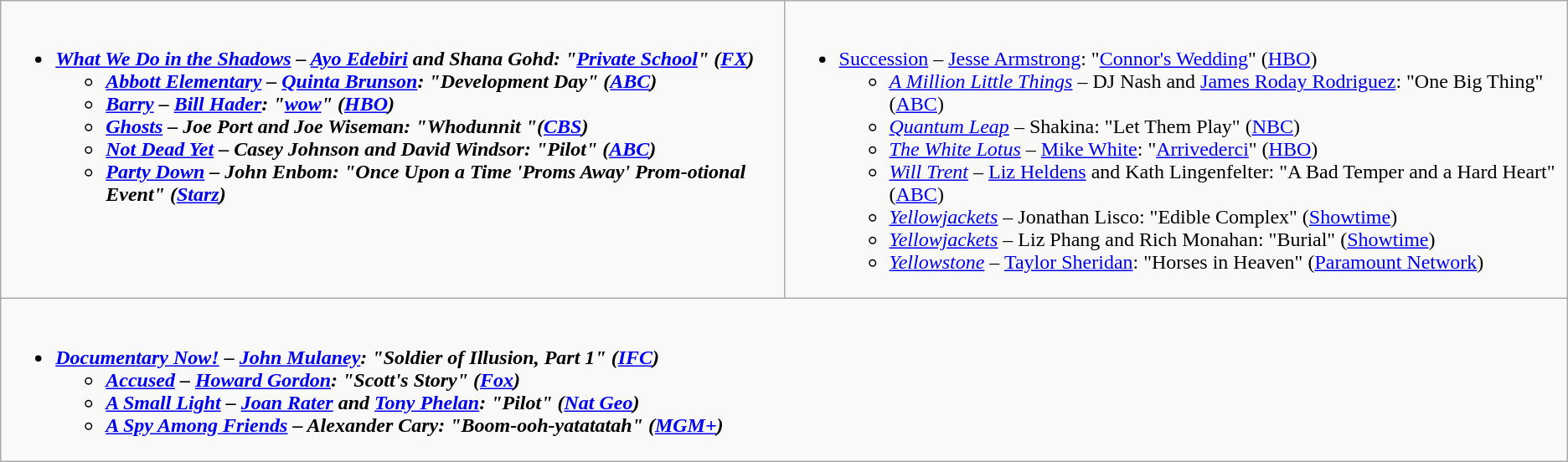<table class="wikitable">
<tr>
<td valign="top" width="50%"><br><ul><li><strong><em><a href='#'>What We Do in the Shadows</a><em> – <a href='#'>Ayo Edebiri</a> and Shana Gohd: "<a href='#'>Private School</a>" (<a href='#'>FX</a>)<strong><ul><li></em><a href='#'>Abbott Elementary</a><em> – <a href='#'>Quinta Brunson</a>: "Development Day" (<a href='#'>ABC</a>)</li><li></em><a href='#'>Barry</a><em> – <a href='#'>Bill Hader</a>: "<a href='#'>wow</a>" (<a href='#'>HBO</a>)</li><li></em><a href='#'>Ghosts</a><em> – Joe Port and Joe Wiseman: "Whodunnit "(<a href='#'>CBS</a>)</li><li></em><a href='#'>Not Dead Yet</a><em> – Casey Johnson and David Windsor: "Pilot" (<a href='#'>ABC</a>)</li><li></em><a href='#'>Party Down</a><em> – John Enbom: "Once Upon a Time 'Proms Away' Prom-otional Event" (<a href='#'>Starz</a>)</li></ul></li></ul></td>
<td valign="top" width="50%"><br><ul><li></em></strong><a href='#'>Succession</a></em> – <a href='#'>Jesse Armstrong</a>: "<a href='#'>Connor's Wedding</a>" (<a href='#'>HBO</a>)</strong><ul><li><em><a href='#'>A Million Little Things</a></em> – DJ Nash and <a href='#'>James Roday Rodriguez</a>: "One Big Thing" (<a href='#'>ABC</a>)</li><li><em><a href='#'>Quantum Leap</a></em> – Shakina: "Let Them Play" (<a href='#'>NBC</a>)</li><li><em><a href='#'>The White Lotus</a></em> – <a href='#'>Mike White</a>: "<a href='#'>Arrivederci</a>" (<a href='#'>HBO</a>)</li><li><em><a href='#'>Will Trent</a></em> – <a href='#'>Liz Heldens</a> and Kath Lingenfelter: "A Bad Temper and a Hard Heart" (<a href='#'>ABC</a>)</li><li><em><a href='#'>Yellowjackets</a></em> – Jonathan Lisco: "Edible Complex" (<a href='#'>Showtime</a>)</li><li><em><a href='#'>Yellowjackets</a></em> – Liz Phang and Rich Monahan: "Burial" (<a href='#'>Showtime</a>)</li><li><em><a href='#'>Yellowstone</a></em> – <a href='#'>Taylor Sheridan</a>: "Horses in Heaven" (<a href='#'>Paramount Network</a>)</li></ul></li></ul></td>
</tr>
<tr>
<td colspan="2" valign="top" width="50%"><br><ul><li><strong><em><a href='#'>Documentary Now!</a><em> – <a href='#'>John Mulaney</a>: "Soldier of Illusion, Part 1" (<a href='#'>IFC</a>)<strong><ul><li></em><a href='#'>Accused</a><em> – <a href='#'>Howard Gordon</a>: "Scott's Story" (<a href='#'>Fox</a>)</li><li></em><a href='#'>A Small Light</a><em> – <a href='#'>Joan Rater</a> and <a href='#'>Tony Phelan</a>: "Pilot" (<a href='#'>Nat Geo</a>)</li><li></em><a href='#'>A Spy Among Friends</a><em> – Alexander Cary: "Boom-ooh-yatatatah" (<a href='#'>MGM+</a>)</li></ul></li></ul></td>
</tr>
</table>
